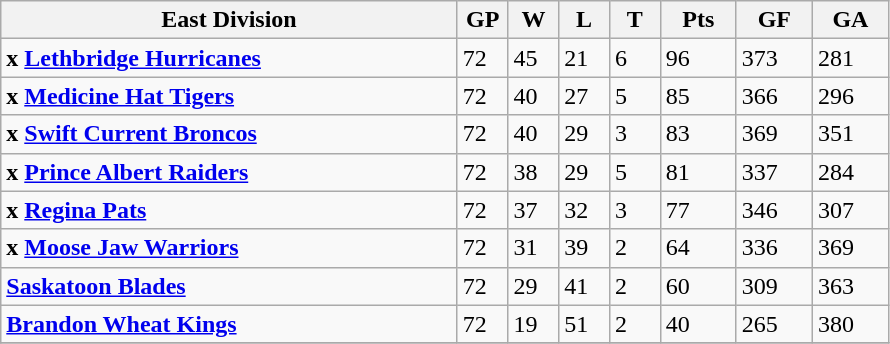<table class="wikitable">
<tr>
<th width="45%">East Division</th>
<th width="5%">GP</th>
<th width="5%">W</th>
<th width="5%">L</th>
<th width="5%">T</th>
<th width="7.5%">Pts</th>
<th width="7.5%">GF</th>
<th width="7.5%">GA</th>
</tr>
<tr>
<td><strong>x <a href='#'>Lethbridge Hurricanes</a></strong></td>
<td>72</td>
<td>45</td>
<td>21</td>
<td>6</td>
<td>96</td>
<td>373</td>
<td>281</td>
</tr>
<tr>
<td><strong>x <a href='#'>Medicine Hat Tigers</a></strong></td>
<td>72</td>
<td>40</td>
<td>27</td>
<td>5</td>
<td>85</td>
<td>366</td>
<td>296</td>
</tr>
<tr>
<td><strong>x <a href='#'>Swift Current Broncos</a></strong></td>
<td>72</td>
<td>40</td>
<td>29</td>
<td>3</td>
<td>83</td>
<td>369</td>
<td>351</td>
</tr>
<tr>
<td><strong>x <a href='#'>Prince Albert Raiders</a></strong></td>
<td>72</td>
<td>38</td>
<td>29</td>
<td>5</td>
<td>81</td>
<td>337</td>
<td>284</td>
</tr>
<tr>
<td><strong>x <a href='#'>Regina Pats</a></strong></td>
<td>72</td>
<td>37</td>
<td>32</td>
<td>3</td>
<td>77</td>
<td>346</td>
<td>307</td>
</tr>
<tr>
<td><strong>x <a href='#'>Moose Jaw Warriors</a></strong></td>
<td>72</td>
<td>31</td>
<td>39</td>
<td>2</td>
<td>64</td>
<td>336</td>
<td>369</td>
</tr>
<tr>
<td><strong><a href='#'>Saskatoon Blades</a></strong></td>
<td>72</td>
<td>29</td>
<td>41</td>
<td>2</td>
<td>60</td>
<td>309</td>
<td>363</td>
</tr>
<tr>
<td><strong><a href='#'>Brandon Wheat Kings</a></strong></td>
<td>72</td>
<td>19</td>
<td>51</td>
<td>2</td>
<td>40</td>
<td>265</td>
<td>380</td>
</tr>
<tr>
</tr>
</table>
